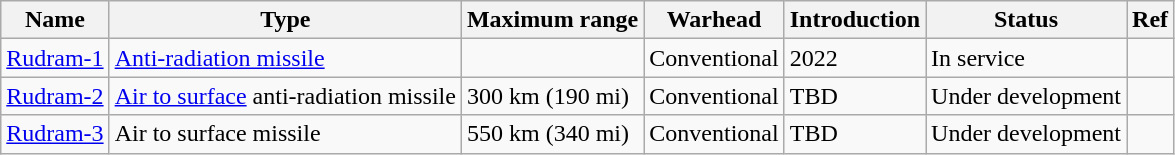<table class="wikitable sortable" style="text-align:Centre">
<tr>
<th>Name</th>
<th>Type</th>
<th>Maximum range</th>
<th>Warhead</th>
<th>Introduction</th>
<th>Status</th>
<th>Ref</th>
</tr>
<tr>
<td><a href='#'>Rudram-1</a></td>
<td><a href='#'>Anti-radiation missile</a></td>
<td></td>
<td>Conventional</td>
<td>2022</td>
<td>In service</td>
<td></td>
</tr>
<tr>
<td><a href='#'>Rudram-2</a></td>
<td><a href='#'>Air to surface</a> anti-radiation missile</td>
<td>300 km (190 mi)</td>
<td>Conventional</td>
<td>TBD</td>
<td>Under development</td>
<td></td>
</tr>
<tr>
<td><a href='#'>Rudram-3</a></td>
<td>Air to surface missile</td>
<td>550 km (340 mi)</td>
<td>Conventional</td>
<td>TBD</td>
<td>Under development</td>
<td></td>
</tr>
</table>
